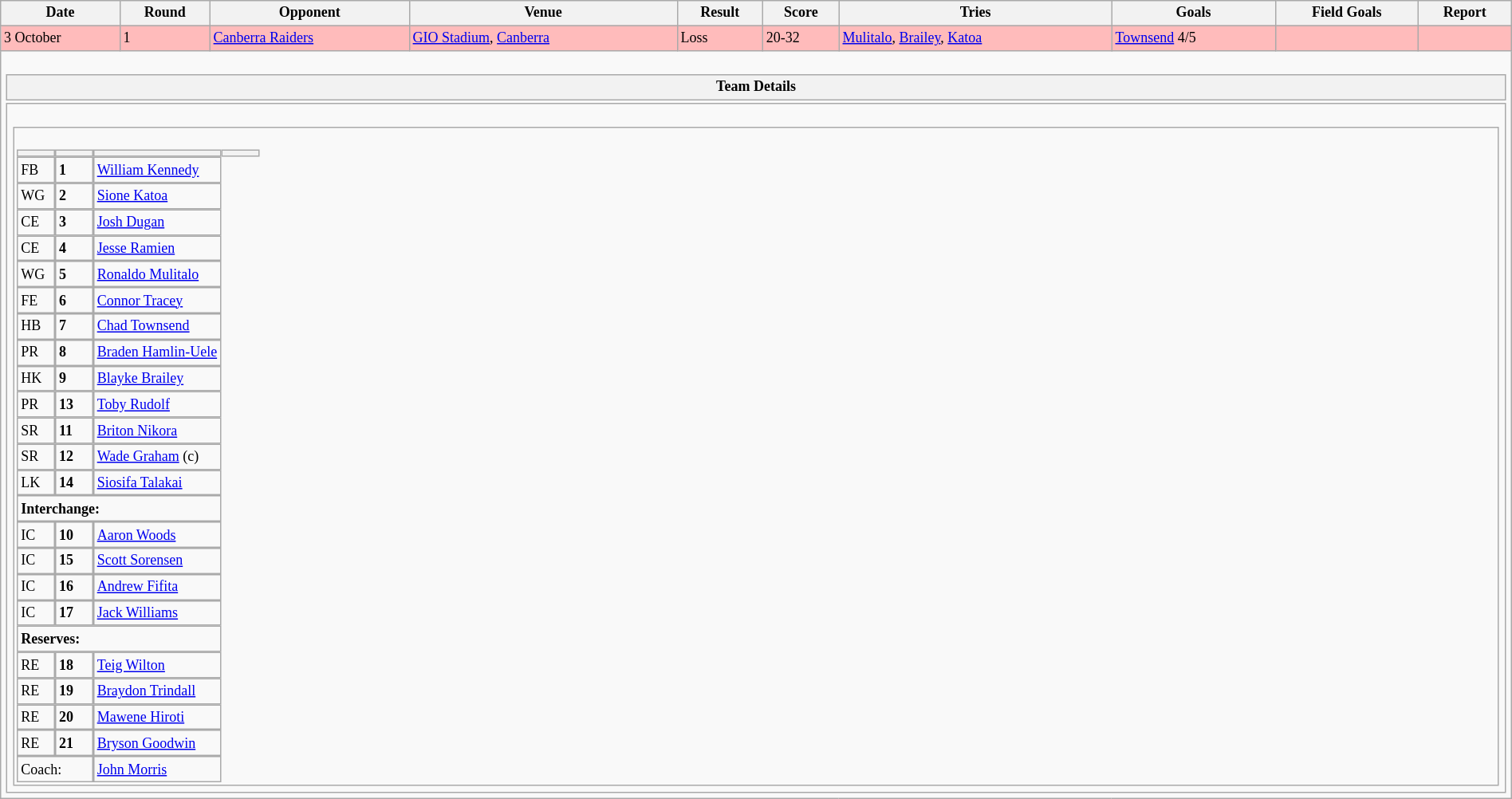<table class="wikitable"  style="font-size:75%; width:100%;">
<tr>
<th>Date</th>
<th>Round</th>
<th>Opponent</th>
<th>Venue</th>
<th>Result</th>
<th>Score</th>
<th>Tries</th>
<th>Goals</th>
<th>Field Goals</th>
<th>Report</th>
</tr>
<tr style="background:#fbb;">
<td>3 October</td>
<td>1</td>
<td> <a href='#'>Canberra Raiders</a></td>
<td><a href='#'>GIO Stadium</a>, <a href='#'>Canberra</a></td>
<td>Loss</td>
<td>20-32</td>
<td><a href='#'>Mulitalo</a>, <a href='#'>Brailey</a>, <a href='#'>Katoa</a></td>
<td><a href='#'>Townsend</a> 4/5</td>
<td></td>
<td></td>
</tr>
<tr>
<td colspan="10"><br><table class="mw-collapsible mw-collapsed" width="100%" border="0">
<tr>
<th>Team Details</th>
</tr>
<tr>
<td><br><table width="100%">
<tr>
<td width="50%" valign="top"><br><table cellpadding="0" cellspacing="0">
<tr>
<th width="25"></th>
<th width="25"></th>
<th></th>
<th width="25"></th>
</tr>
<tr>
<td>FB</td>
<td><strong>1</strong></td>
<td><a href='#'>William Kennedy</a></td>
</tr>
<tr>
<td>WG</td>
<td><strong>2</strong></td>
<td><a href='#'>Sione Katoa</a></td>
</tr>
<tr>
<td>CE</td>
<td><strong>3</strong></td>
<td><a href='#'>Josh Dugan</a></td>
</tr>
<tr>
<td>CE</td>
<td><strong>4</strong></td>
<td><a href='#'>Jesse Ramien</a></td>
</tr>
<tr>
<td>WG</td>
<td><strong>5</strong></td>
<td><a href='#'>Ronaldo Mulitalo</a></td>
</tr>
<tr>
<td>FE</td>
<td><strong>6</strong></td>
<td><a href='#'>Connor Tracey</a></td>
</tr>
<tr>
<td>HB</td>
<td><strong>7</strong></td>
<td><a href='#'>Chad Townsend</a></td>
</tr>
<tr>
<td>PR</td>
<td><strong>8</strong></td>
<td><a href='#'>Braden Hamlin-Uele</a></td>
</tr>
<tr>
<td>HK</td>
<td><strong>9</strong></td>
<td><a href='#'>Blayke Brailey</a></td>
</tr>
<tr>
<td>PR</td>
<td><strong>13</strong></td>
<td><a href='#'>Toby Rudolf</a></td>
</tr>
<tr>
<td>SR</td>
<td><strong>11</strong></td>
<td><a href='#'>Briton Nikora</a></td>
</tr>
<tr>
<td>SR</td>
<td><strong>12</strong></td>
<td><a href='#'>Wade Graham</a> (c)</td>
</tr>
<tr>
<td>LK</td>
<td><strong>14</strong></td>
<td><a href='#'>Siosifa Talakai</a></td>
</tr>
<tr>
<td colspan="3"><strong>Interchange:</strong></td>
</tr>
<tr>
<td>IC</td>
<td><strong>10</strong></td>
<td><a href='#'>Aaron Woods</a></td>
</tr>
<tr>
<td>IC</td>
<td><strong>15</strong></td>
<td><a href='#'>Scott Sorensen</a></td>
</tr>
<tr>
<td>IC</td>
<td><strong>16</strong></td>
<td><a href='#'>Andrew Fifita</a></td>
</tr>
<tr>
<td>IC</td>
<td><strong>17</strong></td>
<td><a href='#'>Jack Williams</a></td>
</tr>
<tr>
<td colspan="3"><strong>Reserves:</strong></td>
</tr>
<tr>
<td>RE</td>
<td><strong>18</strong></td>
<td><a href='#'>Teig Wilton</a></td>
</tr>
<tr>
<td>RE</td>
<td><strong>19</strong></td>
<td><a href='#'>Braydon Trindall</a></td>
</tr>
<tr>
<td>RE</td>
<td><strong>20</strong></td>
<td><a href='#'>Mawene Hiroti</a></td>
</tr>
<tr>
<td>RE</td>
<td><strong>21</strong></td>
<td><a href='#'>Bryson Goodwin</a></td>
</tr>
<tr>
<td colspan="2">Coach:</td>
<td><a href='#'>John Morris</a></td>
</tr>
</table>
</td>
</tr>
</table>
</td>
</tr>
</table>
</td>
</tr>
</table>
